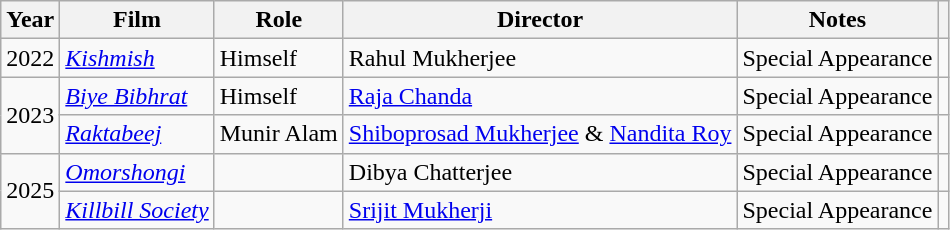<table class="wikitable sortable">
<tr>
<th>Year</th>
<th>Film</th>
<th>Role</th>
<th>Director</th>
<th>Notes</th>
<th></th>
</tr>
<tr>
<td>2022</td>
<td><em><a href='#'>Kishmish</a></em></td>
<td>Himself</td>
<td>Rahul Mukherjee</td>
<td>Special Appearance</td>
<td></td>
</tr>
<tr>
<td rowspan="2">2023</td>
<td><em><a href='#'>Biye Bibhrat</a></em></td>
<td>Himself</td>
<td><a href='#'>Raja Chanda</a></td>
<td>Special Appearance</td>
<td></td>
</tr>
<tr>
<td><em><a href='#'>Raktabeej</a></em></td>
<td>Munir Alam</td>
<td><a href='#'>Shiboprosad Mukherjee</a> & <a href='#'>Nandita Roy</a></td>
<td>Special Appearance</td>
<td></td>
</tr>
<tr>
<td rowspan="2">2025</td>
<td><em><a href='#'>Omorshongi</a></em></td>
<td></td>
<td>Dibya Chatterjee</td>
<td>Special Appearance</td>
<td></td>
</tr>
<tr>
<td><em><a href='#'>Killbill Society</a></em></td>
<td></td>
<td><a href='#'>Srijit Mukherji</a></td>
<td>Special Appearance</td>
<td></td>
</tr>
</table>
